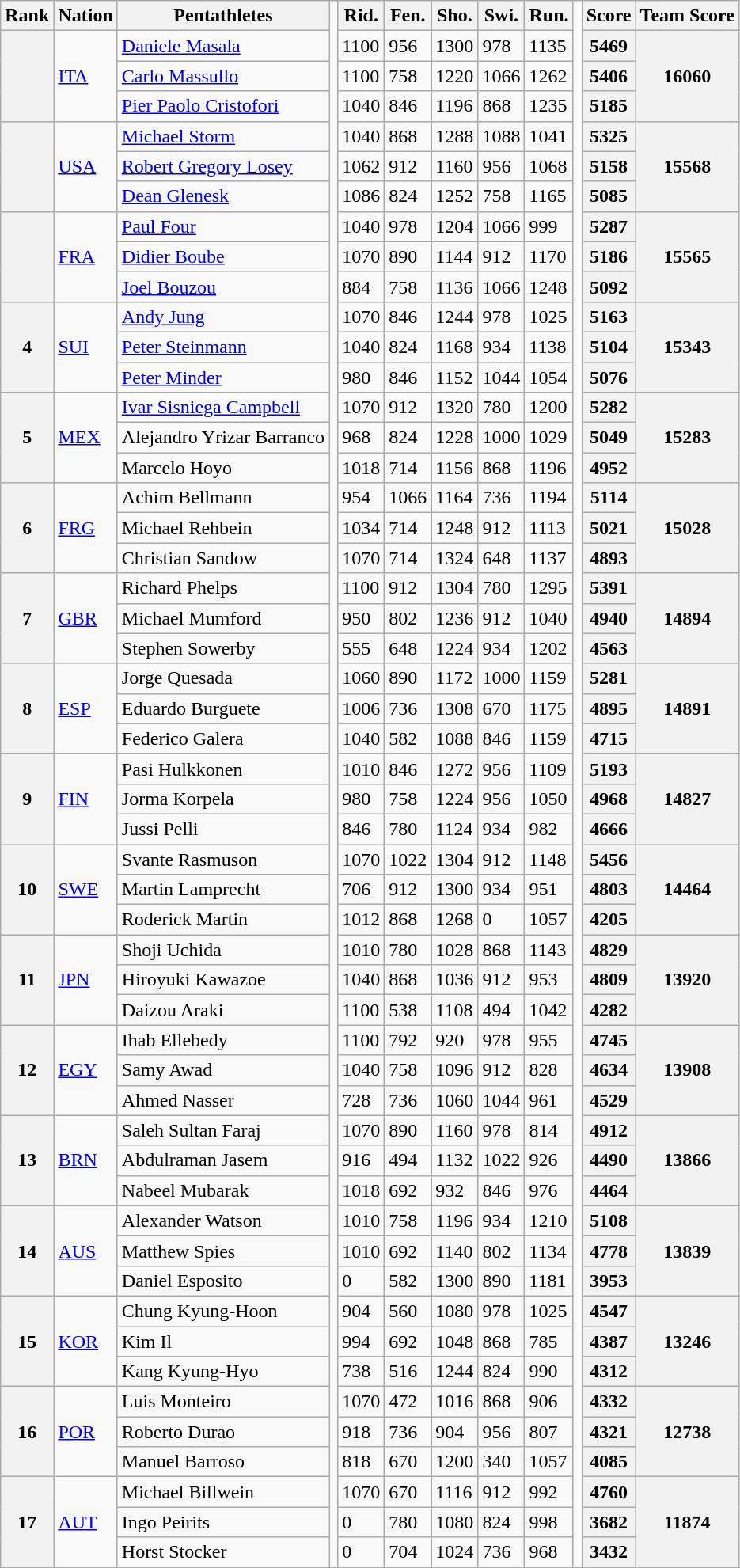<table class="wikitable">
<tr>
<th>Rank</th>
<th>Nation</th>
<th>Pentathletes</th>
<td rowspan="52"></td>
<th>Rid.</th>
<th>Fen.</th>
<th>Sho.</th>
<th>Swi.</th>
<th>Run.</th>
<td rowspan="52"></td>
<th>Score</th>
<th>Team Score</th>
</tr>
<tr>
<th rowspan="3"></th>
<td rowspan="3"> <a href='#'>ITA</a></td>
<td><a href='#'>Daniele Masala</a></td>
<td>1100</td>
<td>956</td>
<td>1300</td>
<td>978</td>
<td>1135</td>
<th>5469</th>
<th rowspan="3">16060</th>
</tr>
<tr>
<td><a href='#'>Carlo Massullo</a></td>
<td>1100</td>
<td>758</td>
<td>1220</td>
<td>1066</td>
<td>1262</td>
<th>5406</th>
</tr>
<tr>
<td><a href='#'>Pier Paolo Cristofori</a></td>
<td>1040</td>
<td>846</td>
<td>1196</td>
<td>868</td>
<td>1235</td>
<th>5185</th>
</tr>
<tr>
<th rowspan="3"></th>
<td rowspan="3"> <a href='#'>USA</a></td>
<td><a href='#'>Michael Storm</a></td>
<td>1040</td>
<td>868</td>
<td>1288</td>
<td>1088</td>
<td>1041</td>
<th>5325</th>
<th rowspan="3">15568</th>
</tr>
<tr>
<td><a href='#'>Robert Gregory Losey</a></td>
<td>1062</td>
<td>912</td>
<td>1160</td>
<td>956</td>
<td>1068</td>
<th>5158</th>
</tr>
<tr>
<td><a href='#'>Dean Glenesk</a></td>
<td>1086</td>
<td>824</td>
<td>1252</td>
<td>758</td>
<td>1165</td>
<th>5085</th>
</tr>
<tr>
<th rowspan="3"></th>
<td rowspan="3"> <a href='#'>FRA</a></td>
<td><a href='#'>Paul Four</a></td>
<td>1040</td>
<td>978</td>
<td>1204</td>
<td>1066</td>
<td>999</td>
<th>5287</th>
<th rowspan="3">15565</th>
</tr>
<tr>
<td><a href='#'>Didier Boube</a></td>
<td>1070</td>
<td>890</td>
<td>1144</td>
<td>912</td>
<td>1170</td>
<th>5186</th>
</tr>
<tr>
<td><a href='#'>Joel Bouzou</a></td>
<td>884</td>
<td>758</td>
<td>1136</td>
<td>1066</td>
<td>1248</td>
<th>5092</th>
</tr>
<tr>
<th rowspan="3">4</th>
<td rowspan="3"> <a href='#'>SUI</a></td>
<td><a href='#'>Andy Jung</a></td>
<td>1070</td>
<td>846</td>
<td>1244</td>
<td>978</td>
<td>1025</td>
<th>5163</th>
<th rowspan="3">15343</th>
</tr>
<tr>
<td><a href='#'>Peter Steinmann</a></td>
<td>1040</td>
<td>824</td>
<td>1168</td>
<td>934</td>
<td>1138</td>
<th>5104</th>
</tr>
<tr>
<td><a href='#'>Peter Minder</a></td>
<td>980</td>
<td>846</td>
<td>1152</td>
<td>1044</td>
<td>1054</td>
<th>5076</th>
</tr>
<tr>
<th rowspan="3">5</th>
<td rowspan="3"> <a href='#'>MEX</a></td>
<td><a href='#'>Ivar Sisniega Campbell</a></td>
<td>1070</td>
<td>912</td>
<td>1320</td>
<td>780</td>
<td>1200</td>
<th>5282</th>
<th rowspan="3">15283</th>
</tr>
<tr>
<td>Alejandro Yrizar Barranco</td>
<td>968</td>
<td>824</td>
<td>1228</td>
<td>1000</td>
<td>1029</td>
<th>5049</th>
</tr>
<tr>
<td>Marcelo Hoyo</td>
<td>1018</td>
<td>714</td>
<td>1156</td>
<td>868</td>
<td>1196</td>
<th>4952</th>
</tr>
<tr>
<th rowspan="3">6</th>
<td rowspan="3"> <a href='#'>FRG</a></td>
<td>Achim Bellmann</td>
<td>954</td>
<td>1066</td>
<td>1164</td>
<td>736</td>
<td>1194</td>
<th>5114</th>
<th rowspan="3">15028</th>
</tr>
<tr>
<td>Michael Rehbein</td>
<td>1034</td>
<td>714</td>
<td>1248</td>
<td>912</td>
<td>1113</td>
<th>5021</th>
</tr>
<tr>
<td>Christian Sandow</td>
<td>1070</td>
<td>714</td>
<td>1324</td>
<td>648</td>
<td>1137</td>
<th>4893</th>
</tr>
<tr>
<th rowspan="3">7</th>
<td rowspan="3"> <a href='#'>GBR</a></td>
<td>Richard Phelps</td>
<td>1100</td>
<td>912</td>
<td>1304</td>
<td>780</td>
<td>1295</td>
<th>5391</th>
<th rowspan="3">14894</th>
</tr>
<tr>
<td>Michael Mumford</td>
<td>950</td>
<td>802</td>
<td>1236</td>
<td>912</td>
<td>1040</td>
<th>4940</th>
</tr>
<tr>
<td>Stephen Sowerby</td>
<td>555</td>
<td>648</td>
<td>1224</td>
<td>934</td>
<td>1202</td>
<th>4563</th>
</tr>
<tr>
<th rowspan="3">8</th>
<td rowspan="3"> <a href='#'>ESP</a></td>
<td>Jorge Quesada</td>
<td>1060</td>
<td>890</td>
<td>1172</td>
<td>1000</td>
<td>1159</td>
<th>5281</th>
<th rowspan="3">14891</th>
</tr>
<tr>
<td>Eduardo Burguete</td>
<td>1006</td>
<td>736</td>
<td>1308</td>
<td>670</td>
<td>1175</td>
<th>4895</th>
</tr>
<tr>
<td>Federico Galera</td>
<td>1040</td>
<td>582</td>
<td>1088</td>
<td>846</td>
<td>1159</td>
<th>4715</th>
</tr>
<tr>
<th rowspan="3">9</th>
<td rowspan="3"> <a href='#'>FIN</a></td>
<td>Pasi Hulkkonen</td>
<td>1010</td>
<td>846</td>
<td>1272</td>
<td>956</td>
<td>1109</td>
<th>5193</th>
<th rowspan="3">14827</th>
</tr>
<tr>
<td>Jorma Korpela</td>
<td>980</td>
<td>758</td>
<td>1224</td>
<td>956</td>
<td>1050</td>
<th>4968</th>
</tr>
<tr>
<td>Jussi Pelli</td>
<td>846</td>
<td>780</td>
<td>1124</td>
<td>934</td>
<td>982</td>
<th>4666</th>
</tr>
<tr>
<th rowspan="3">10</th>
<td rowspan="3"> <a href='#'>SWE</a></td>
<td>Svante Rasmuson</td>
<td>1070</td>
<td>1022</td>
<td>1304</td>
<td>912</td>
<td>1148</td>
<th>5456</th>
<th rowspan="3">14464</th>
</tr>
<tr>
<td>Martin Lamprecht</td>
<td>706</td>
<td>912</td>
<td>1300</td>
<td>934</td>
<td>951</td>
<th>4803</th>
</tr>
<tr>
<td>Roderick Martin</td>
<td>1012</td>
<td>868</td>
<td>1268</td>
<td>0</td>
<td>1057</td>
<th>4205</th>
</tr>
<tr>
<th rowspan="3">11</th>
<td rowspan="3"> <a href='#'>JPN</a></td>
<td>Shoji Uchida</td>
<td>1010</td>
<td>780</td>
<td>1028</td>
<td>868</td>
<td>1143</td>
<th>4829</th>
<th rowspan="3">13920</th>
</tr>
<tr>
<td>Hiroyuki Kawazoe</td>
<td>1040</td>
<td>868</td>
<td>1036</td>
<td>912</td>
<td>953</td>
<th>4809</th>
</tr>
<tr>
<td>Daizou Araki</td>
<td>1100</td>
<td>538</td>
<td>1108</td>
<td>494</td>
<td>1042</td>
<th>4282</th>
</tr>
<tr>
<th rowspan="3">12</th>
<td rowspan="3"> <a href='#'>EGY</a></td>
<td>Ihab Ellebedy</td>
<td>1100</td>
<td>792</td>
<td>920</td>
<td>978</td>
<td>955</td>
<th>4745</th>
<th rowspan="3">13908</th>
</tr>
<tr>
<td>Samy Awad</td>
<td>1040</td>
<td>758</td>
<td>1096</td>
<td>912</td>
<td>828</td>
<th>4634</th>
</tr>
<tr>
<td>Ahmed Nasser</td>
<td>728</td>
<td>736</td>
<td>1060</td>
<td>1044</td>
<td>961</td>
<th>4529</th>
</tr>
<tr>
<th rowspan="3">13</th>
<td rowspan="3"> <a href='#'>BRN</a></td>
<td>Saleh Sultan Faraj</td>
<td>1070</td>
<td>890</td>
<td>1160</td>
<td>978</td>
<td>814</td>
<th>4912</th>
<th rowspan="3">13866</th>
</tr>
<tr>
<td>Abdulraman Jasem</td>
<td>916</td>
<td>494</td>
<td>1132</td>
<td>1022</td>
<td>926</td>
<th>4490</th>
</tr>
<tr>
<td>Nabeel Mubarak</td>
<td>1018</td>
<td>692</td>
<td>932</td>
<td>846</td>
<td>976</td>
<th>4464</th>
</tr>
<tr>
<th rowspan="3">14</th>
<td rowspan="3"> <a href='#'>AUS</a></td>
<td>Alexander Watson</td>
<td>1010</td>
<td>758</td>
<td>1196</td>
<td>934</td>
<td>1210</td>
<th>5108</th>
<th rowspan="3">13839</th>
</tr>
<tr>
<td>Matthew Spies</td>
<td>1010</td>
<td>692</td>
<td>1140</td>
<td>802</td>
<td>1134</td>
<th>4778</th>
</tr>
<tr>
<td>Daniel Esposito</td>
<td>0</td>
<td>582</td>
<td>1300</td>
<td>890</td>
<td>1181</td>
<th>3953</th>
</tr>
<tr>
<th rowspan="3">15</th>
<td rowspan="3"> <a href='#'>KOR</a></td>
<td>Chung Kyung-Hoon</td>
<td>904</td>
<td>560</td>
<td>1080</td>
<td>978</td>
<td>1025</td>
<th>4547</th>
<th rowspan="3">13246</th>
</tr>
<tr>
<td>Kim Il</td>
<td>994</td>
<td>692</td>
<td>1048</td>
<td>868</td>
<td>785</td>
<th>4387</th>
</tr>
<tr>
<td>Kang Kyung-Hyo</td>
<td>738</td>
<td>516</td>
<td>1244</td>
<td>824</td>
<td>990</td>
<th>4312</th>
</tr>
<tr>
<th rowspan="3">16</th>
<td rowspan="3"> <a href='#'>POR</a></td>
<td>Luis Monteiro</td>
<td>1070</td>
<td>472</td>
<td>1016</td>
<td>868</td>
<td>906</td>
<th>4332</th>
<th rowspan="3">12738</th>
</tr>
<tr>
<td>Roberto Durao</td>
<td>918</td>
<td>736</td>
<td>904</td>
<td>956</td>
<td>807</td>
<th>4321</th>
</tr>
<tr>
<td>Manuel Barroso</td>
<td>818</td>
<td>670</td>
<td>1200</td>
<td>340</td>
<td>1057</td>
<th>4085</th>
</tr>
<tr>
<th rowspan="3">17</th>
<td rowspan="3"> <a href='#'>AUT</a></td>
<td>Michael Billwein</td>
<td>1070</td>
<td>670</td>
<td>1116</td>
<td>912</td>
<td>992</td>
<th>4760</th>
<th rowspan="3">11874</th>
</tr>
<tr>
<td>Ingo Peirits</td>
<td>0</td>
<td>780</td>
<td>1080</td>
<td>824</td>
<td>998</td>
<th>3682</th>
</tr>
<tr>
<td>Horst Stocker</td>
<td>0</td>
<td>704</td>
<td>1024</td>
<td>736</td>
<td>968</td>
<th>3432</th>
</tr>
</table>
